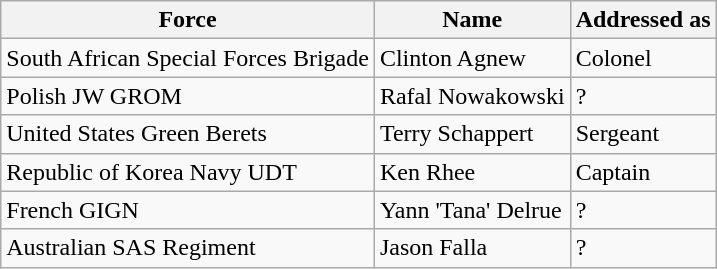<table class="wikitable">
<tr>
<th>Force</th>
<th>Name</th>
<th>Addressed as</th>
</tr>
<tr>
<td>South African Special Forces Brigade</td>
<td>Clinton Agnew</td>
<td>Colonel</td>
</tr>
<tr>
<td>Polish JW GROM</td>
<td>Rafal Nowakowski</td>
<td>?</td>
</tr>
<tr>
<td>United States Green Berets</td>
<td>Terry Schappert</td>
<td>Sergeant</td>
</tr>
<tr>
<td>Republic of Korea Navy UDT</td>
<td>Ken Rhee</td>
<td>Captain</td>
</tr>
<tr>
<td>French GIGN</td>
<td>Yann 'Tana' Delrue</td>
<td>?</td>
</tr>
<tr>
<td>Australian SAS Regiment</td>
<td>Jason Falla</td>
<td>?</td>
</tr>
</table>
